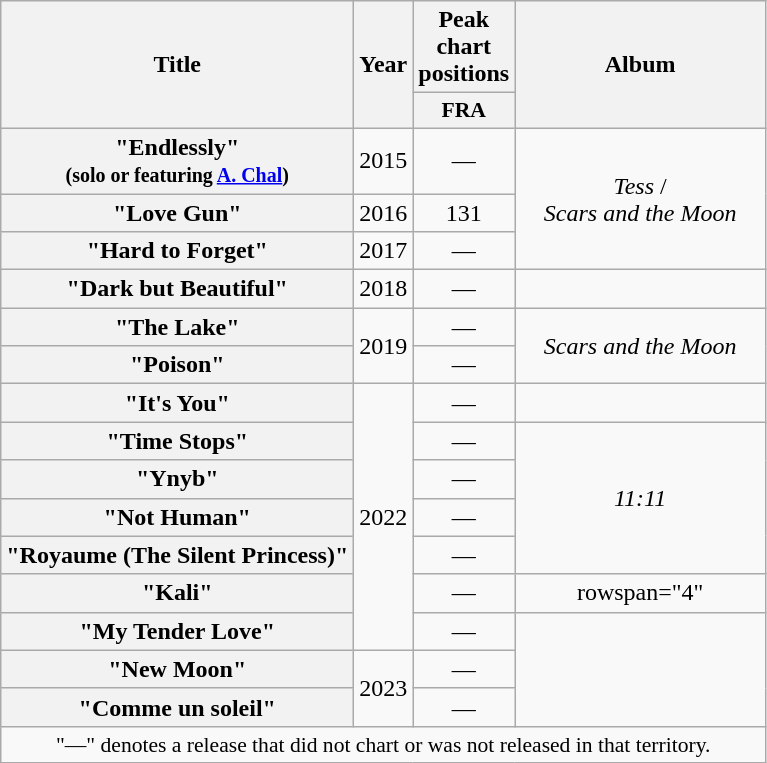<table class="wikitable plainrowheaders" style="text-align:center;">
<tr>
<th rowspan="2" scope="col">Title</th>
<th rowspan="2" scope="col">Year</th>
<th colspan="1">Peak chart positions</th>
<th rowspan="2" scope="col" style="width:10em;">Album</th>
</tr>
<tr>
<th scope="col" style="width:2.5em;font-size:90%;">FRA<br></th>
</tr>
<tr>
<th scope="row">"Endlessly"<br><small>(solo or featuring <a href='#'>A. Chal</a>)</small></th>
<td>2015</td>
<td>—</td>
<td rowspan="3"><em>Tess</em> /<br><em>Scars and the Moon</em></td>
</tr>
<tr>
<th scope="row">"Love Gun"</th>
<td>2016</td>
<td>131</td>
</tr>
<tr>
<th scope="row">"Hard to Forget"</th>
<td>2017</td>
<td>—</td>
</tr>
<tr>
<th scope="row">"Dark but Beautiful"</th>
<td>2018</td>
<td>—</td>
<td></td>
</tr>
<tr>
<th scope="row">"The Lake"</th>
<td rowspan="2">2019</td>
<td>—</td>
<td rowspan="2"><em>Scars and the Moon</em></td>
</tr>
<tr>
<th scope="row">"Poison"</th>
<td>—</td>
</tr>
<tr>
<th scope="row">"It's You"</th>
<td rowspan="7">2022</td>
<td>—</td>
<td></td>
</tr>
<tr>
<th scope="row">"Time Stops"</th>
<td>—</td>
<td rowspan="4"><em>11:11</em></td>
</tr>
<tr>
<th scope="row">"Ynyb"</th>
<td>—</td>
</tr>
<tr>
<th scope="row">"Not Human"</th>
<td>—</td>
</tr>
<tr>
<th scope="row">"Royaume (The Silent Princess)"</th>
<td>—</td>
</tr>
<tr>
<th scope="row">"Kali"</th>
<td>—</td>
<td>rowspan="4" </td>
</tr>
<tr>
<th scope="row">"My Tender Love"</th>
<td>—</td>
</tr>
<tr>
<th scope="row">"New Moon"</th>
<td rowspan="2">2023</td>
<td>—</td>
</tr>
<tr>
<th scope="row">"Comme un soleil"</th>
<td>—</td>
</tr>
<tr>
<td colspan="4" style="font-size:90%">"—" denotes a release that did not chart or was not released in that territory.</td>
</tr>
</table>
